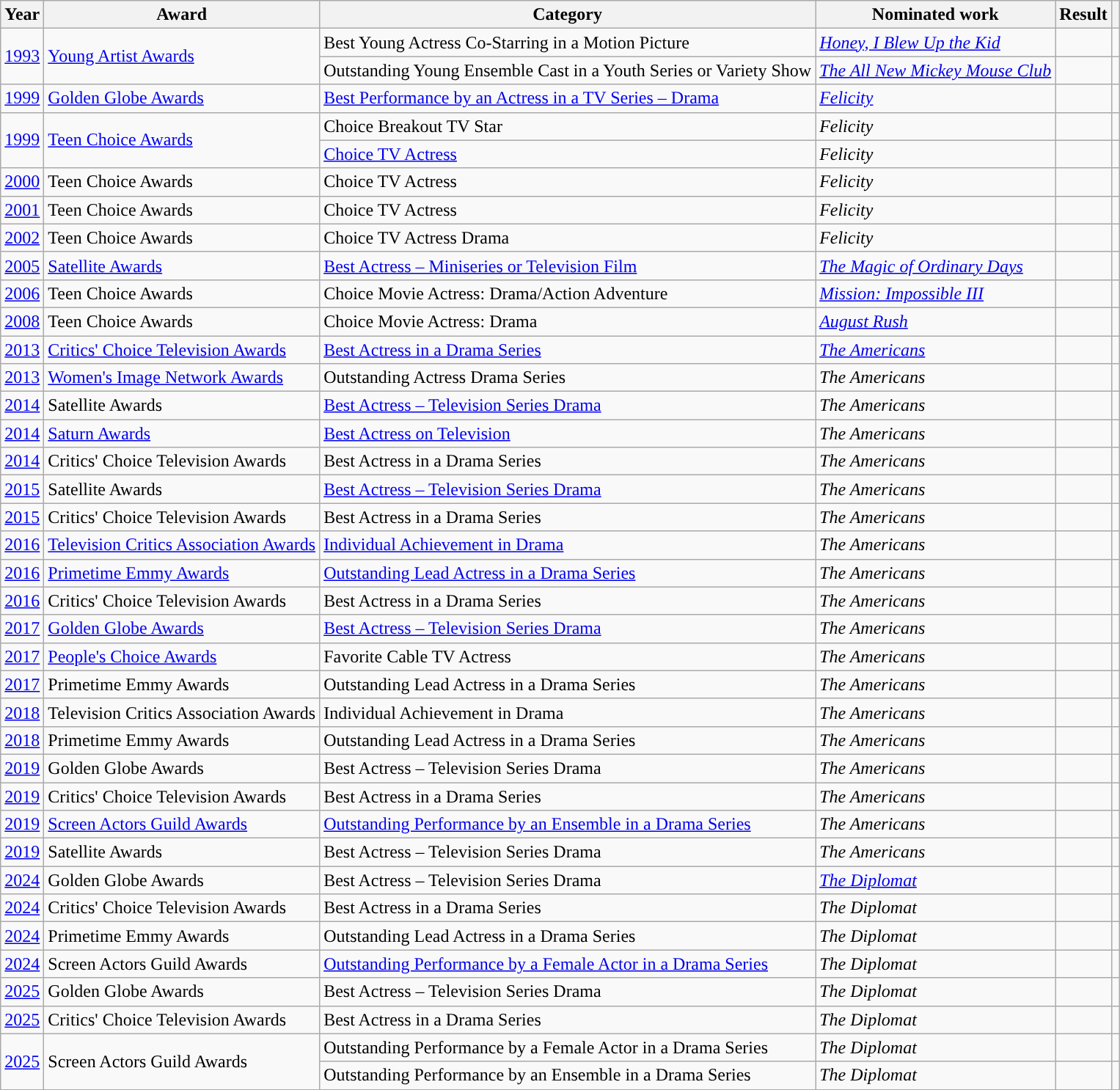<table class="wikitable sortable">
<tr>
<th>Year</th>
<th>Award</th>
<th>Category</th>
<th>Nominated work</th>
<th>Result</th>
<th class="unsortable"></th>
</tr>
<tr>
<td rowspan="2"><a href='#'>1993</a></td>
<td rowspan="2"><a href='#'>Young Artist Awards</a></td>
<td>Best Young Actress Co-Starring in a Motion Picture</td>
<td><em><a href='#'>Honey, I Blew Up the Kid</a></em></td>
<td></td>
<td style="text-align: center;"></td>
</tr>
<tr>
<td>Outstanding Young Ensemble Cast in a Youth Series or Variety Show</td>
<td data-sort-value="All New Mickey Mouse Club, The"><em><a href='#'>The All New Mickey Mouse Club</a></em></td>
<td></td>
<td style="text-align: center;"></td>
</tr>
<tr>
<td><a href='#'>1999</a></td>
<td><a href='#'>Golden Globe Awards</a></td>
<td><a href='#'>Best Performance by an Actress in a TV Series – Drama</a></td>
<td><em><a href='#'>Felicity</a></em></td>
<td></td>
<td></td>
</tr>
<tr>
<td rowspan="2"><a href='#'>1999</a></td>
<td rowspan="2"><a href='#'>Teen Choice Awards</a></td>
<td>Choice Breakout TV Star</td>
<td><em>Felicity</em></td>
<td></td>
<td></td>
</tr>
<tr>
<td><a href='#'>Choice TV Actress</a></td>
<td><em>Felicity</em></td>
<td></td>
<td></td>
</tr>
<tr>
<td><a href='#'>2000</a></td>
<td>Teen Choice Awards</td>
<td>Choice TV Actress</td>
<td><em>Felicity</em></td>
<td></td>
<td></td>
</tr>
<tr>
<td><a href='#'>2001</a></td>
<td>Teen Choice Awards</td>
<td>Choice TV Actress</td>
<td><em>Felicity</em></td>
<td></td>
<td></td>
</tr>
<tr>
<td><a href='#'>2002</a></td>
<td>Teen Choice Awards</td>
<td>Choice TV Actress Drama</td>
<td><em>Felicity</em></td>
<td></td>
<td></td>
</tr>
<tr>
<td><a href='#'>2005</a></td>
<td><a href='#'>Satellite Awards</a></td>
<td><a href='#'>Best Actress – Miniseries or Television Film</a></td>
<td data-sort-value="Magic of Ordinary Days, The"><em><a href='#'>The Magic of Ordinary Days</a></em></td>
<td></td>
<td></td>
</tr>
<tr>
<td><a href='#'>2006</a></td>
<td>Teen Choice Awards</td>
<td>Choice Movie Actress: Drama/Action Adventure</td>
<td><em><a href='#'>Mission: Impossible III</a></em></td>
<td></td>
<td></td>
</tr>
<tr>
<td><a href='#'>2008</a></td>
<td>Teen Choice Awards</td>
<td>Choice Movie Actress: Drama</td>
<td><em><a href='#'>August Rush</a></em></td>
<td></td>
<td></td>
</tr>
<tr>
<td><a href='#'>2013</a></td>
<td><a href='#'>Critics' Choice Television Awards</a></td>
<td><a href='#'>Best Actress in a Drama Series</a></td>
<td data-sort-value="Americans, The"><em><a href='#'>The Americans</a></em></td>
<td></td>
<td></td>
</tr>
<tr>
<td><a href='#'>2013</a></td>
<td><a href='#'>Women's Image Network Awards</a></td>
<td>Outstanding Actress Drama Series</td>
<td data-sort-value="Americans, The"><em>The Americans</em></td>
<td></td>
<td></td>
</tr>
<tr>
<td><a href='#'>2014</a></td>
<td>Satellite Awards</td>
<td><a href='#'>Best Actress – Television Series Drama</a></td>
<td data-sort-value="Americans, The"><em>The Americans</em></td>
<td></td>
<td></td>
</tr>
<tr>
<td><a href='#'>2014</a></td>
<td><a href='#'>Saturn Awards</a></td>
<td><a href='#'>Best Actress on Television</a></td>
<td data-sort-value="Americans, The"><em>The Americans</em></td>
<td></td>
<td></td>
</tr>
<tr>
<td><a href='#'>2014</a></td>
<td>Critics' Choice Television Awards</td>
<td>Best Actress in a Drama Series</td>
<td data-sort-value="Americans, The"><em>The Americans</em></td>
<td></td>
<td></td>
</tr>
<tr>
<td><a href='#'>2015</a></td>
<td>Satellite Awards</td>
<td><a href='#'>Best Actress – Television Series Drama</a></td>
<td data-sort-value="Americans, The"><em>The Americans</em></td>
<td></td>
<td></td>
</tr>
<tr>
<td><a href='#'>2015</a></td>
<td>Critics' Choice Television Awards</td>
<td>Best Actress in a Drama Series</td>
<td data-sort-value="Americans, The"><em>The Americans</em></td>
<td></td>
<td></td>
</tr>
<tr>
<td><a href='#'>2016</a></td>
<td><a href='#'>Television Critics Association Awards</a></td>
<td><a href='#'>Individual Achievement in Drama</a></td>
<td data-sort-value="Americans, The"><em>The Americans</em></td>
<td></td>
<td></td>
</tr>
<tr>
<td><a href='#'>2016</a></td>
<td><a href='#'>Primetime Emmy Awards</a></td>
<td><a href='#'>Outstanding Lead Actress in a Drama Series</a></td>
<td data-sort-value="Americans, The"><em>The Americans</em></td>
<td></td>
<td></td>
</tr>
<tr>
<td><a href='#'>2016</a></td>
<td>Critics' Choice Television Awards</td>
<td>Best Actress in a Drama Series</td>
<td data-sort-value="Americans, The"><em>The Americans</em></td>
<td></td>
<td></td>
</tr>
<tr>
<td><a href='#'>2017</a></td>
<td><a href='#'>Golden Globe Awards</a></td>
<td><a href='#'>Best Actress – Television Series Drama</a></td>
<td data-sort-value="Americans, The"><em>The Americans</em></td>
<td></td>
<td></td>
</tr>
<tr>
<td><a href='#'>2017</a></td>
<td><a href='#'>People's Choice Awards</a></td>
<td>Favorite Cable TV Actress</td>
<td data-sort-value="Americans, The"><em>The Americans</em></td>
<td></td>
<td></td>
</tr>
<tr>
<td><a href='#'>2017</a></td>
<td>Primetime Emmy Awards</td>
<td>Outstanding Lead Actress in a Drama Series</td>
<td data-sort-value="Americans, The"><em>The Americans</em></td>
<td></td>
<td></td>
</tr>
<tr>
<td><a href='#'>2018</a></td>
<td>Television Critics Association Awards</td>
<td>Individual Achievement in Drama</td>
<td data-sort-value="Americans, The"><em>The Americans</em></td>
<td></td>
<td></td>
</tr>
<tr>
<td><a href='#'>2018</a></td>
<td>Primetime Emmy Awards</td>
<td>Outstanding Lead Actress in a Drama Series</td>
<td data-sort-value="Americans, The"><em>The Americans</em></td>
<td></td>
<td></td>
</tr>
<tr>
<td><a href='#'>2019</a></td>
<td>Golden Globe Awards</td>
<td>Best Actress – Television Series Drama</td>
<td data-sort-value="Americans, The"><em>The Americans</em></td>
<td></td>
<td></td>
</tr>
<tr>
<td><a href='#'>2019</a></td>
<td>Critics' Choice Television Awards</td>
<td>Best Actress in a Drama Series</td>
<td data-sort-value="Americans, The"><em>The Americans</em></td>
<td></td>
<td></td>
</tr>
<tr>
<td><a href='#'>2019</a></td>
<td><a href='#'>Screen Actors Guild Awards</a></td>
<td><a href='#'>Outstanding Performance by an Ensemble in a Drama Series</a></td>
<td data-sort-value="Americans, The"><em>The Americans</em></td>
<td></td>
<td></td>
</tr>
<tr>
<td><a href='#'>2019</a></td>
<td>Satellite Awards</td>
<td>Best Actress – Television Series Drama</td>
<td data-sort-value="Americans, The"><em>The Americans</em></td>
<td></td>
<td style="text-align: center;"></td>
</tr>
<tr>
<td><a href='#'>2024</a></td>
<td>Golden Globe Awards</td>
<td>Best Actress – Television Series Drama</td>
<td data-sort-value="Diplomat, The"><em><a href='#'>The Diplomat</a></em></td>
<td></td>
<td style="text-align: center;"></td>
</tr>
<tr>
<td><a href='#'>2024</a></td>
<td>Critics' Choice Television Awards</td>
<td>Best Actress in a Drama Series</td>
<td data-sort-value="Diplomat, The"><em>The Diplomat</em></td>
<td></td>
<td style="text-align: center;"></td>
</tr>
<tr>
<td><a href='#'>2024</a></td>
<td>Primetime Emmy Awards</td>
<td>Outstanding Lead Actress in a Drama Series</td>
<td data-sort-value="Diplomat, The"><em>The Diplomat</em></td>
<td></td>
<td style="text-align: center;"></td>
</tr>
<tr>
<td><a href='#'>2024</a></td>
<td>Screen Actors Guild Awards</td>
<td><a href='#'>Outstanding Performance by a Female Actor in a Drama Series</a></td>
<td data-sort-value="Diplomat, The"><em>The Diplomat</em></td>
<td></td>
<td style="text-align: center;"></td>
</tr>
<tr>
<td><a href='#'>2025</a></td>
<td>Golden Globe Awards</td>
<td>Best Actress – Television Series Drama</td>
<td data-sort-value="Diplomat, The"><em>The Diplomat</em></td>
<td></td>
<td style="text-align: center;"></td>
</tr>
<tr>
<td><a href='#'>2025</a></td>
<td>Critics' Choice Television Awards</td>
<td>Best Actress in a Drama Series</td>
<td data-sort-value="Diplomat, The"><em>The Diplomat</em></td>
<td></td>
<td style="text-align: center;"></td>
</tr>
<tr>
<td scope="row" rowspan="2"><a href='#'>2025</a></td>
<td rowspan="2">Screen Actors Guild Awards</td>
<td Screen Actors Guild Award for Outstanding Performance by a Female Actor in a Drama Series>Outstanding Performance by a Female Actor in a Drama Series</td>
<td data-sort-value="Diplomat, The"><em>The Diplomat</em></td>
<td></td>
<td></td>
</tr>
<tr>
<td Screen Actors Guild Award for Outstanding Performance by an Ensemble in a Drama Series>Outstanding Performance by an Ensemble in a Drama Series</td>
<td data-sort-value="Diplomat, The"><em>The Diplomat</em></td>
<td></td>
<td style="text-align: center;"></td>
</tr>
</table>
